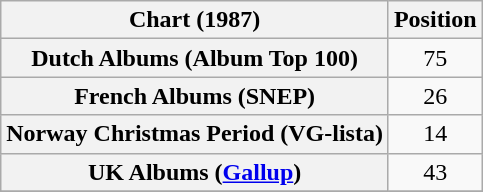<table class="wikitable sortable plainrowheaders" style="text-align:center;">
<tr>
<th scope="col">Chart (1987)</th>
<th scope="col">Position</th>
</tr>
<tr>
<th scope="row">Dutch Albums (Album Top 100)</th>
<td>75</td>
</tr>
<tr>
<th scope="row">French Albums (SNEP)</th>
<td>26</td>
</tr>
<tr>
<th scope="row">Norway Christmas Period (VG-lista)</th>
<td>14</td>
</tr>
<tr>
<th scope="row">UK Albums (<a href='#'>Gallup</a>)</th>
<td>43</td>
</tr>
<tr>
</tr>
</table>
